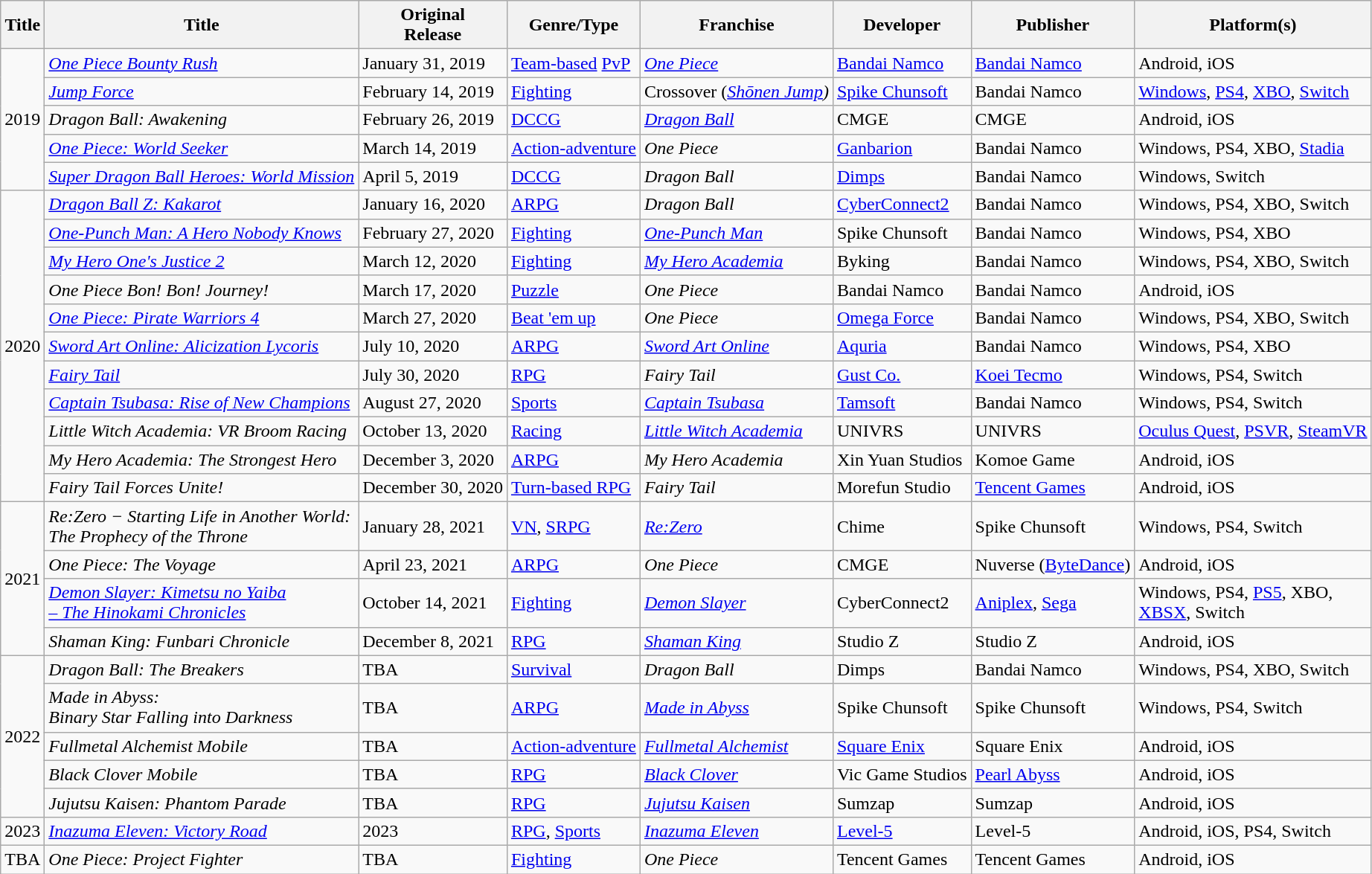<table class="wikitable sortable">
<tr>
<th>Title</th>
<th>Title</th>
<th>Original<br>Release</th>
<th>Genre/Type</th>
<th>Franchise</th>
<th>Developer</th>
<th>Publisher</th>
<th>Platform(s)</th>
</tr>
<tr>
<td rowspan="5">2019</td>
<td><em><a href='#'>One Piece Bounty Rush</a></em></td>
<td>January 31, 2019</td>
<td><a href='#'>Team-based</a> <a href='#'>PvP</a></td>
<td><em><a href='#'>One Piece</a></em></td>
<td><a href='#'>Bandai Namco</a></td>
<td><a href='#'>Bandai Namco</a></td>
<td>Android, iOS</td>
</tr>
<tr>
<td><em><a href='#'>Jump Force</a></em></td>
<td>February 14, 2019</td>
<td><a href='#'>Fighting</a></td>
<td>Crossover (<em><a href='#'>Shōnen Jump</a>)</em></td>
<td><a href='#'>Spike Chunsoft</a></td>
<td>Bandai Namco</td>
<td><a href='#'>Windows</a>, <a href='#'>PS4</a>, <a href='#'>XBO</a>, <a href='#'>Switch</a></td>
</tr>
<tr>
<td><em>Dragon Ball: Awakening</em></td>
<td>February 26, 2019</td>
<td><a href='#'>DCCG</a></td>
<td><em><a href='#'>Dragon Ball</a></em></td>
<td>CMGE</td>
<td>CMGE</td>
<td>Android, iOS</td>
</tr>
<tr>
<td><em><a href='#'>One Piece: World Seeker</a></em></td>
<td>March 14, 2019</td>
<td><a href='#'>Action-adventure</a></td>
<td><em>One Piece</em></td>
<td><a href='#'>Ganbarion</a></td>
<td>Bandai Namco</td>
<td>Windows, PS4, XBO, <a href='#'>Stadia</a></td>
</tr>
<tr>
<td><em><a href='#'>Super Dragon Ball Heroes: World Mission</a></em></td>
<td>April 5, 2019</td>
<td><a href='#'>DCCG</a></td>
<td><em>Dragon Ball</em></td>
<td><a href='#'>Dimps</a></td>
<td>Bandai Namco</td>
<td>Windows, Switch</td>
</tr>
<tr>
<td rowspan="11">2020</td>
<td><em><a href='#'>Dragon Ball Z: Kakarot</a></em></td>
<td>January 16, 2020</td>
<td><a href='#'>ARPG</a></td>
<td><em>Dragon Ball</em></td>
<td><a href='#'>CyberConnect2</a></td>
<td>Bandai Namco</td>
<td>Windows, PS4, XBO, Switch</td>
</tr>
<tr>
<td><em><a href='#'>One-Punch Man: A Hero Nobody Knows</a></em></td>
<td>February 27, 2020</td>
<td><a href='#'>Fighting</a></td>
<td><em><a href='#'>One-Punch Man</a></em></td>
<td>Spike Chunsoft</td>
<td>Bandai Namco</td>
<td>Windows, PS4, XBO</td>
</tr>
<tr>
<td><em><a href='#'>My Hero One's Justice 2</a></em></td>
<td>March 12, 2020</td>
<td><a href='#'>Fighting</a></td>
<td><em><a href='#'>My Hero Academia</a></em></td>
<td>Byking</td>
<td>Bandai Namco</td>
<td>Windows, PS4, XBO, Switch</td>
</tr>
<tr>
<td><em>One Piece Bon! Bon! Journey!</em></td>
<td>March 17, 2020</td>
<td><a href='#'>Puzzle</a></td>
<td><em>One Piece</em></td>
<td>Bandai Namco</td>
<td>Bandai Namco</td>
<td>Android, iOS</td>
</tr>
<tr>
<td><em><a href='#'>One Piece: Pirate Warriors 4</a></em></td>
<td>March 27, 2020</td>
<td><a href='#'>Beat 'em up</a></td>
<td><em>One Piece</em></td>
<td><a href='#'>Omega Force</a></td>
<td>Bandai Namco</td>
<td>Windows, PS4, XBO, Switch</td>
</tr>
<tr>
<td><em><a href='#'>Sword Art Online: Alicization Lycoris</a></em></td>
<td>July 10, 2020</td>
<td><a href='#'>ARPG</a></td>
<td><em><a href='#'>Sword Art Online</a></em></td>
<td><a href='#'>Aquria</a></td>
<td>Bandai Namco</td>
<td>Windows, PS4, XBO</td>
</tr>
<tr>
<td><em><a href='#'>Fairy Tail</a></em></td>
<td>July 30, 2020</td>
<td><a href='#'>RPG</a></td>
<td><em>Fairy Tail</em></td>
<td><a href='#'>Gust Co.</a></td>
<td><a href='#'>Koei Tecmo</a></td>
<td>Windows, PS4, Switch</td>
</tr>
<tr>
<td><em><a href='#'>Captain Tsubasa: Rise of New Champions</a></em></td>
<td>August 27, 2020</td>
<td><a href='#'>Sports</a></td>
<td><em><a href='#'>Captain Tsubasa</a></em></td>
<td><a href='#'>Tamsoft</a></td>
<td>Bandai Namco</td>
<td>Windows, PS4, Switch</td>
</tr>
<tr>
<td><em>Little Witch Academia: VR Broom Racing</em></td>
<td>October 13, 2020</td>
<td><a href='#'>Racing</a></td>
<td><em><a href='#'>Little Witch Academia</a></em></td>
<td>UNIVRS</td>
<td>UNIVRS</td>
<td><a href='#'>Oculus Quest</a>, <a href='#'>PSVR</a>, <a href='#'>SteamVR</a></td>
</tr>
<tr>
<td><em>My Hero Academia: The Strongest Hero</em></td>
<td>December 3, 2020</td>
<td><a href='#'>ARPG</a></td>
<td><em>My Hero Academia</em></td>
<td>Xin Yuan Studios</td>
<td>Komoe Game</td>
<td>Android, iOS</td>
</tr>
<tr>
<td><em>Fairy Tail Forces Unite!</em></td>
<td>December 30, 2020</td>
<td><a href='#'>Turn-based RPG</a></td>
<td><em>Fairy Tail</em></td>
<td>Morefun Studio</td>
<td><a href='#'>Tencent Games</a></td>
<td>Android, iOS</td>
</tr>
<tr>
<td rowspan="4">2021</td>
<td><em>Re:Zero − Starting Life in Another World:</em><br><em>The Prophecy of the Throne</em></td>
<td>January 28, 2021</td>
<td><a href='#'>VN</a>, <a href='#'>SRPG</a></td>
<td><em><a href='#'>Re:Zero</a></em></td>
<td>Chime</td>
<td>Spike Chunsoft</td>
<td>Windows, PS4, Switch</td>
</tr>
<tr>
<td><em>One Piece: The Voyage</em></td>
<td>April 23, 2021</td>
<td><a href='#'>ARPG</a></td>
<td><em>One Piece</em></td>
<td>CMGE</td>
<td>Nuverse (<a href='#'>ByteDance</a>)</td>
<td>Android, iOS</td>
</tr>
<tr>
<td><em><a href='#'>Demon Slayer: Kimetsu no Yaiba</a></em><br><em><a href='#'>– The Hinokami Chronicles</a></em></td>
<td>October 14, 2021</td>
<td><a href='#'>Fighting</a></td>
<td><em><a href='#'>Demon Slayer</a></em></td>
<td>CyberConnect2</td>
<td><a href='#'>Aniplex</a>, <a href='#'>Sega</a></td>
<td>Windows, PS4, <a href='#'>PS5</a>, XBO,<br><a href='#'>XBSX</a>, Switch</td>
</tr>
<tr>
<td><em>Shaman King: Funbari Chronicle</em></td>
<td>December 8, 2021</td>
<td><a href='#'>RPG</a></td>
<td><em><a href='#'>Shaman King</a></em></td>
<td>Studio Z</td>
<td>Studio Z</td>
<td>Android, iOS</td>
</tr>
<tr>
<td rowspan="5">2022</td>
<td><em>Dragon Ball: The Breakers</em></td>
<td>TBA</td>
<td><a href='#'>Survival</a></td>
<td><em>Dragon Ball</em></td>
<td>Dimps</td>
<td>Bandai Namco</td>
<td>Windows, PS4, XBO, Switch</td>
</tr>
<tr>
<td><em>Made in Abyss:</em><br><em>Binary Star Falling into Darkness</em></td>
<td>TBA</td>
<td><a href='#'>ARPG</a></td>
<td><em><a href='#'>Made in Abyss</a></em></td>
<td>Spike Chunsoft</td>
<td>Spike Chunsoft</td>
<td>Windows, PS4, Switch</td>
</tr>
<tr>
<td><em>Fullmetal Alchemist Mobile</em></td>
<td>TBA</td>
<td><a href='#'>Action-adventure</a></td>
<td><em><a href='#'>Fullmetal Alchemist</a></em></td>
<td><a href='#'>Square Enix</a></td>
<td>Square Enix</td>
<td>Android, iOS</td>
</tr>
<tr>
<td><em>Black Clover Mobile</em></td>
<td>TBA</td>
<td><a href='#'>RPG</a></td>
<td><em><a href='#'>Black Clover</a></em></td>
<td>Vic Game Studios</td>
<td><a href='#'>Pearl Abyss</a></td>
<td>Android, iOS</td>
</tr>
<tr>
<td><em>Jujutsu Kaisen: Phantom Parade</em></td>
<td>TBA</td>
<td><a href='#'>RPG</a></td>
<td><em><a href='#'>Jujutsu Kaisen</a></em></td>
<td>Sumzap</td>
<td>Sumzap</td>
<td>Android, iOS</td>
</tr>
<tr>
<td>2023</td>
<td><em><a href='#'>Inazuma Eleven: Victory Road</a></em></td>
<td>2023</td>
<td><a href='#'>RPG</a>, <a href='#'>Sports</a></td>
<td><em><a href='#'>Inazuma Eleven</a></em></td>
<td><a href='#'>Level-5</a></td>
<td>Level-5</td>
<td>Android, iOS, PS4, Switch</td>
</tr>
<tr>
<td>TBA</td>
<td><em>One Piece: Project Fighter</em></td>
<td>TBA</td>
<td><a href='#'>Fighting</a></td>
<td><em>One Piece</em></td>
<td>Tencent Games</td>
<td>Tencent Games</td>
<td>Android, iOS</td>
</tr>
</table>
